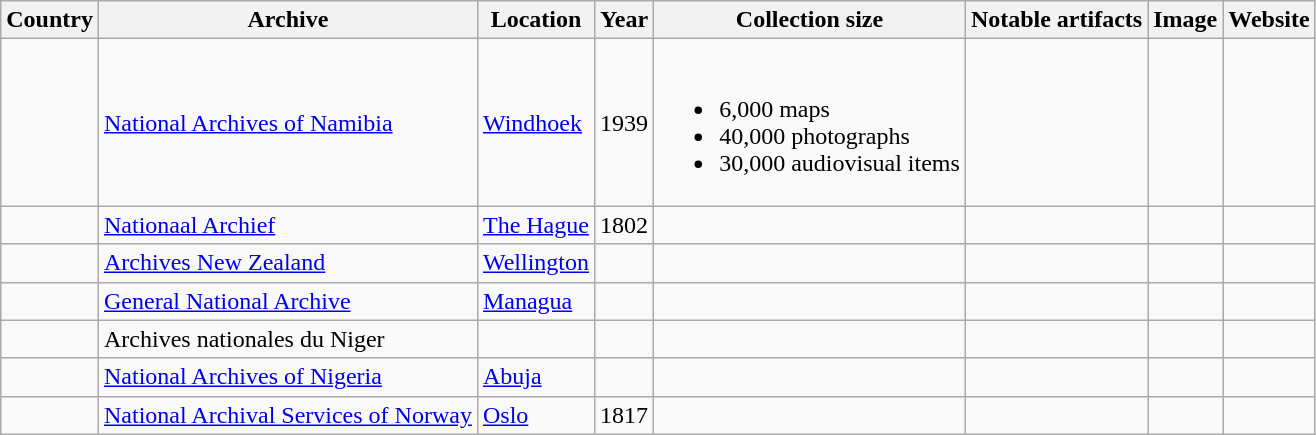<table class="wikitable">
<tr>
<th>Country</th>
<th>Archive</th>
<th>Location</th>
<th>Year</th>
<th>Collection size</th>
<th>Notable artifacts</th>
<th>Image</th>
<th>Website</th>
</tr>
<tr>
<td></td>
<td><a href='#'>National Archives of Namibia</a></td>
<td><a href='#'>Windhoek</a></td>
<td>1939</td>
<td><br><ul><li>6,000 maps</li><li>40,000 photographs</li><li>30,000 audiovisual items</li></ul></td>
<td></td>
<td></td>
<td></td>
</tr>
<tr>
<td></td>
<td><a href='#'>Nationaal Archief</a></td>
<td><a href='#'>The Hague</a></td>
<td>1802</td>
<td></td>
<td></td>
<td></td>
<td></td>
</tr>
<tr>
<td></td>
<td><a href='#'>Archives New Zealand</a></td>
<td><a href='#'>Wellington</a></td>
<td></td>
<td></td>
<td></td>
<td></td>
<td></td>
</tr>
<tr>
<td></td>
<td><a href='#'>General National Archive</a></td>
<td><a href='#'>Managua</a></td>
<td></td>
<td></td>
<td></td>
<td></td>
<td></td>
</tr>
<tr>
<td></td>
<td>Archives nationales du Niger</td>
<td></td>
<td></td>
<td></td>
<td></td>
<td></td>
<td></td>
</tr>
<tr>
<td></td>
<td><a href='#'>National Archives of Nigeria</a></td>
<td><a href='#'>Abuja</a></td>
<td></td>
<td></td>
<td></td>
<td></td>
<td></td>
</tr>
<tr>
<td></td>
<td><a href='#'>National Archival Services of Norway</a></td>
<td><a href='#'>Oslo</a></td>
<td>1817</td>
<td></td>
<td></td>
<td></td>
<td></td>
</tr>
</table>
